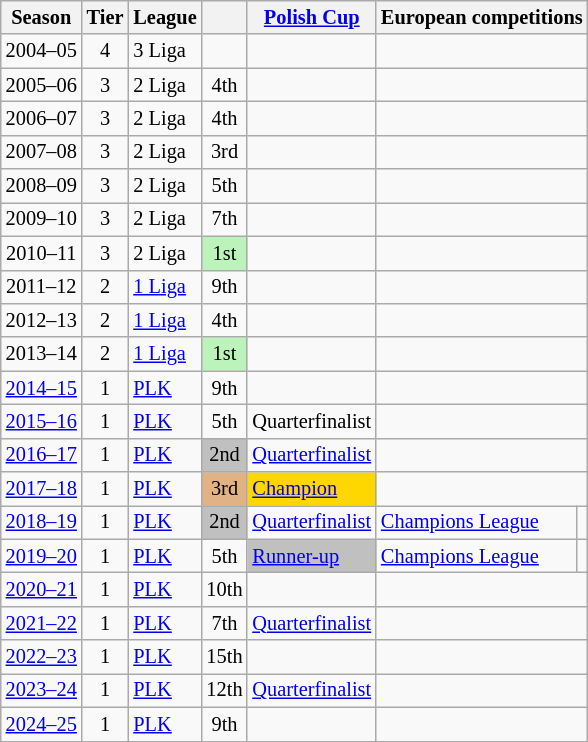<table class="wikitable" style="font-size:85%; text-align:center;">
<tr>
<th>Season</th>
<th>Tier</th>
<th>League</th>
<th></th>
<th><a href='#'>Polish Cup</a></th>
<th colspan=2>European competitions</th>
</tr>
<tr>
<td>2004–05</td>
<td>4</td>
<td align=left>3 Liga</td>
<td></td>
<td></td>
<td colspan=2></td>
</tr>
<tr>
<td>2005–06</td>
<td>3</td>
<td align=left>2 Liga</td>
<td>4th</td>
<td></td>
<td colspan=2></td>
</tr>
<tr>
<td>2006–07</td>
<td>3</td>
<td align=left>2 Liga</td>
<td>4th</td>
<td></td>
<td colspan=2></td>
</tr>
<tr>
<td>2007–08</td>
<td>3</td>
<td align=left>2 Liga</td>
<td>3rd</td>
<td></td>
<td colspan=2></td>
</tr>
<tr>
<td>2008–09</td>
<td>3</td>
<td align=left>2 Liga</td>
<td>5th</td>
<td></td>
<td colspan=2></td>
</tr>
<tr>
<td>2009–10</td>
<td>3</td>
<td align=left>2 Liga</td>
<td>7th</td>
<td></td>
<td colspan=2></td>
</tr>
<tr>
<td>2010–11</td>
<td>3</td>
<td align=left>2 Liga</td>
<td style="background:#BBF3BB;">1st</td>
<td></td>
<td colspan=2></td>
</tr>
<tr>
<td>2011–12</td>
<td>2</td>
<td align=left><a href='#'>1 Liga</a></td>
<td>9th</td>
<td></td>
<td colspan=2></td>
</tr>
<tr>
<td>2012–13</td>
<td>2</td>
<td align=left><a href='#'>1 Liga</a></td>
<td>4th</td>
<td></td>
<td colspan=2></td>
</tr>
<tr>
<td>2013–14</td>
<td>2</td>
<td align=left><a href='#'>1 Liga</a></td>
<td style="background:#BBF3BB;">1st</td>
<td></td>
<td colspan=2></td>
</tr>
<tr>
<td><a href='#'>2014–15</a></td>
<td>1</td>
<td align=left><a href='#'>PLK</a></td>
<td>9th</td>
<td></td>
<td colspan=2></td>
</tr>
<tr>
<td><a href='#'>2015–16</a></td>
<td>1</td>
<td align=left><a href='#'>PLK</a></td>
<td>5th</td>
<td align=left>Quarterfinalist</td>
<td colspan=2></td>
</tr>
<tr>
<td><a href='#'>2016–17</a></td>
<td>1</td>
<td align=left><a href='#'>PLK</a></td>
<td bgcolor=silver>2nd</td>
<td align=left><a href='#'>Quarterfinalist</a></td>
<td colspan=2></td>
</tr>
<tr>
<td><a href='#'>2017–18</a></td>
<td>1</td>
<td align=left><a href='#'>PLK</a></td>
<td bgcolor= #e1b384>3rd</td>
<td align=left bgcolor=gold><a href='#'>Champion</a></td>
<td colspan=2></td>
</tr>
<tr>
<td><a href='#'>2018–19</a></td>
<td>1</td>
<td align=left><a href='#'>PLK</a></td>
<td bgcolor=silver>2nd</td>
<td align=left><a href='#'>Quarterfinalist</a></td>
<td align=left><a href='#'>Champions League</a></td>
<td></td>
</tr>
<tr>
<td><a href='#'>2019–20</a></td>
<td>1</td>
<td align=left><a href='#'>PLK</a></td>
<td>5th</td>
<td align=left bgcolor=silver><a href='#'>Runner-up</a></td>
<td align=left><a href='#'>Champions League</a></td>
<td></td>
</tr>
<tr>
<td><a href='#'>2020–21</a></td>
<td>1</td>
<td align=left><a href='#'>PLK</a></td>
<td>10th</td>
<td></td>
<td colspan=2></td>
</tr>
<tr>
<td><a href='#'>2021–22</a></td>
<td>1</td>
<td align=left><a href='#'>PLK</a></td>
<td>7th</td>
<td><a href='#'>Quarterfinalist</a></td>
<td colspan=2></td>
</tr>
<tr>
<td><a href='#'>2022–23</a></td>
<td>1</td>
<td align=left><a href='#'>PLK</a></td>
<td>15th</td>
<td></td>
<td colspan=2></td>
</tr>
<tr>
<td><a href='#'>2023–24</a></td>
<td>1</td>
<td align=left><a href='#'>PLK</a></td>
<td>12th</td>
<td><a href='#'>Quarterfinalist</a></td>
<td colspan=2></td>
</tr>
<tr>
<td><a href='#'>2024–25</a></td>
<td>1</td>
<td align=left><a href='#'>PLK</a></td>
<td>9th</td>
<td></td>
<td colspan=2></td>
</tr>
</table>
